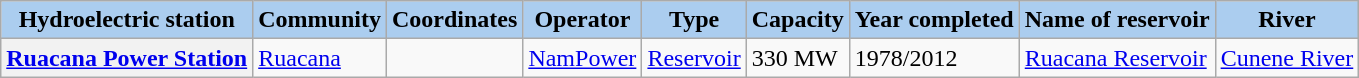<table class="wikitable">
<tr>
<th style="background-color:#ABCDEF;">Hydroelectric station</th>
<th style="background-color:#ABCDEF;">Community</th>
<th style="background-color:#ABCDEF;">Coordinates</th>
<th style="background-color:#ABCDEF;">Operator</th>
<th style="background-color:#ABCDEF;">Type</th>
<th style="background-color:#ABCDEF;">Capacity</th>
<th style="background-color:#ABCDEF;">Year completed</th>
<th style="background-color:#ABCDEF;">Name of reservoir</th>
<th style="background-color:#ABCDEF;">River</th>
</tr>
<tr>
<th><a href='#'>Ruacana Power Station</a></th>
<td><a href='#'>Ruacana</a></td>
<td></td>
<td><a href='#'>NamPower</a></td>
<td><a href='#'>Reservoir</a></td>
<td>330 MW</td>
<td>1978/2012</td>
<td><a href='#'>Ruacana Reservoir</a></td>
<td><a href='#'>Cunene River</a></td>
</tr>
</table>
